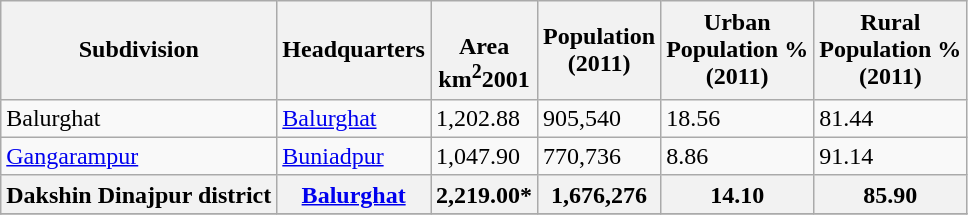<table class="wikitable sortable">
<tr>
<th>Subdivision</th>
<th>Headquarters</th>
<th><br>Area<br>km<sup>2</sup>2001</th>
<th>Population<br>(2011)</th>
<th>Urban<br>Population %<br>(2011)</th>
<th>Rural<br> Population % <br>(2011)</th>
</tr>
<tr>
<td>Balurghat</td>
<td><a href='#'>Balurghat</a></td>
<td>1,202.88</td>
<td>905,540</td>
<td>18.56</td>
<td>81.44</td>
</tr>
<tr>
<td><a href='#'>Gangarampur</a></td>
<td><a href='#'>Buniadpur</a></td>
<td>1,047.90</td>
<td>770,736</td>
<td>8.86</td>
<td>91.14</td>
</tr>
<tr>
<th>Dakshin Dinajpur district</th>
<th><a href='#'>Balurghat</a></th>
<th>2,219.00*</th>
<th>1,676,276</th>
<th>14.10</th>
<th>85.90</th>
</tr>
<tr>
</tr>
</table>
